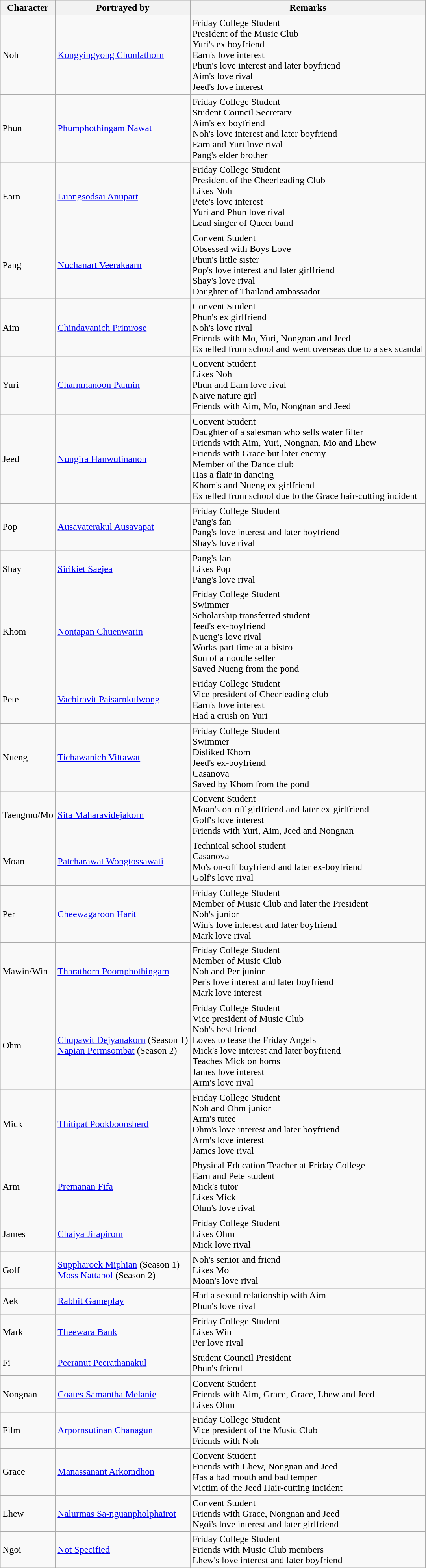<table class="wikitable sortable">
<tr>
<th>Character</th>
<th>Portrayed by</th>
<th>Remarks</th>
</tr>
<tr>
<td>Noh</td>
<td><a href='#'>Kongyingyong Chonlathorn</a></td>
<td>Friday College Student <br> President of the Music Club <br> Yuri's ex boyfriend <br> Earn's love interest <br> Phun's love interest and later boyfriend <br> Aim's love rival <br> Jeed's love interest</td>
</tr>
<tr>
<td>Phun</td>
<td><a href='#'>Phumphothingam Nawat</a></td>
<td>Friday College Student <br> Student Council Secretary <br> Aim's ex boyfriend <br> Noh's love interest and later boyfriend <br> Earn and Yuri love rival <br> Pang's elder brother</td>
</tr>
<tr>
<td>Earn</td>
<td><a href='#'>Luangsodsai Anupart</a></td>
<td>Friday College Student <br> President of the Cheerleading Club <br> Likes Noh <br> Pete's love interest  <br> Yuri and Phun love rival <br> Lead singer of Queer band</td>
</tr>
<tr>
<td>Pang</td>
<td><a href='#'>Nuchanart Veerakaarn</a></td>
<td>Convent Student <br> Obsessed with Boys Love <br> Phun's little sister <br> Pop's love interest and later girlfriend  <br> Shay's love rival <br> Daughter of Thailand ambassador</td>
</tr>
<tr>
<td>Aim</td>
<td><a href='#'>Chindavanich Primrose</a></td>
<td>Convent Student <br> Phun's ex girlfriend <br> Noh's love rival <br> Friends with Mo, Yuri, Nongnan and Jeed <br> Expelled from school and went overseas due to a sex scandal</td>
</tr>
<tr>
<td>Yuri</td>
<td><a href='#'>Charnmanoon Pannin</a></td>
<td>Convent Student <br> Likes Noh <br> Phun and Earn love rival <br> Naive nature girl <br> Friends with Aim, Mo, Nongnan and Jeed</td>
</tr>
<tr>
<td>Jeed</td>
<td><a href='#'>Nungira Hanwutinanon</a></td>
<td>Convent Student <br> Daughter of a salesman who sells water filter <br> Friends with Aim, Yuri, Nongnan, Mo and Lhew <br> Friends with Grace but later enemy <br> Member of the Dance club <br> Has a flair in dancing <br> Khom's and Nueng ex girlfriend <br> Expelled from school due to the Grace hair-cutting incident</td>
</tr>
<tr>
<td>Pop</td>
<td><a href='#'>Ausavaterakul Ausavapat</a></td>
<td>Friday College Student <br> Pang's fan <br> Pang's love interest and later boyfriend <br> Shay's love rival</td>
</tr>
<tr>
<td>Shay</td>
<td><a href='#'>Sirikiet Saejea</a></td>
<td>Pang's fan <br> Likes Pop <br> Pang's love rival</td>
</tr>
<tr>
<td>Khom</td>
<td><a href='#'>Nontapan Chuenwarin</a></td>
<td>Friday College Student <br> Swimmer <br> Scholarship transferred student <br> Jeed's ex-boyfriend <br> Nueng's love rival <br> Works part time at a bistro <br> Son of a noodle seller <br> Saved Nueng from the pond</td>
</tr>
<tr>
<td>Pete</td>
<td><a href='#'>Vachiravit Paisarnkulwong</a></td>
<td>Friday College Student <br> Vice president of Cheerleading club <br> Earn's love interest  <br> Had a crush on Yuri</td>
</tr>
<tr>
<td>Nueng</td>
<td><a href='#'>Tichawanich Vittawat</a></td>
<td>Friday College Student <br> Swimmer <br> Disliked Khom <br> Jeed's ex-boyfriend <br> Casanova <br> Saved by Khom from the pond</td>
</tr>
<tr>
<td>Taengmo/Mo</td>
<td><a href='#'>Sita Maharavidejakorn</a></td>
<td>Convent Student <br> Moan's on-off girlfriend and later ex-girlfriend <br> Golf's love interest <br> Friends with Yuri, Aim, Jeed and Nongnan</td>
</tr>
<tr>
<td>Moan</td>
<td><a href='#'>Patcharawat Wongtossawati</a></td>
<td>Technical school student <br> Casanova <br> Mo's on-off boyfriend and later ex-boyfriend <br> Golf's love rival</td>
</tr>
<tr>
<td>Per</td>
<td><a href='#'>Cheewagaroon Harit</a></td>
<td>Friday College Student <br> Member of Music Club and later the President <br> Noh's junior <br> Win's love interest and later boyfriend <br> Mark love rival</td>
</tr>
<tr>
<td>Mawin/Win</td>
<td><a href='#'>Tharathorn Poomphothingam</a></td>
<td>Friday College Student <br> Member of Music Club <br> Noh and Per junior <br> Per's love interest and later boyfriend <br> Mark love interest</td>
</tr>
<tr>
<td>Ohm</td>
<td><a href='#'>Chupawit Dejyanakorn</a> (Season 1) <br> <a href='#'>Napian Permsombat</a> (Season 2)</td>
<td>Friday College Student <br> Vice president of Music Club <br> Noh's best friend <br> Loves to tease the Friday Angels <br> Mick's love interest and later boyfriend <br> Teaches Mick on horns <br> James love interest <br> Arm's love rival</td>
</tr>
<tr>
<td>Mick</td>
<td><a href='#'>Thitipat Pookboonsherd</a></td>
<td>Friday College Student <br> Noh and Ohm junior <br> Arm's tutee <br> Ohm's love interest and later boyfriend  <br> Arm's love interest <br> James love rival</td>
</tr>
<tr>
<td>Arm</td>
<td><a href='#'>Premanan Fifa</a></td>
<td>Physical Education Teacher at Friday College <br> Earn and Pete student <br> Mick's tutor <br> Likes Mick <br> Ohm's love rival</td>
</tr>
<tr>
<td>James</td>
<td><a href='#'>Chaiya Jirapirom</a></td>
<td>Friday College Student <br> Likes Ohm <br> Mick love rival</td>
</tr>
<tr>
<td>Golf</td>
<td><a href='#'>Suppharoek Miphian</a> (Season 1) <br> <a href='#'>Moss Nattapol</a> (Season 2)</td>
<td>Noh's senior and friend <br> Likes Mo <br> Moan's love rival</td>
</tr>
<tr>
<td>Aek</td>
<td><a href='#'>Rabbit Gameplay</a></td>
<td>Had a sexual relationship with Aim <br> Phun's love rival</td>
</tr>
<tr>
<td>Mark</td>
<td><a href='#'>Theewara Bank</a></td>
<td>Friday College Student <br> Likes Win <br> Per love rival</td>
</tr>
<tr>
<td>Fi</td>
<td><a href='#'>Peeranut Peerathanakul</a></td>
<td>Student Council President <br> Phun's friend</td>
</tr>
<tr>
<td>Nongnan</td>
<td><a href='#'>Coates Samantha Melanie</a></td>
<td>Convent Student <br> Friends with Aim, Grace, Grace, Lhew and Jeed <br> Likes Ohm</td>
</tr>
<tr>
<td>Film</td>
<td><a href='#'>Arpornsutinan Chanagun</a></td>
<td>Friday College Student <br> Vice president of the Music Club <br> Friends with Noh</td>
</tr>
<tr>
<td>Grace</td>
<td><a href='#'>Manassanant Arkomdhon</a></td>
<td>Convent Student <br> Friends with Lhew, Nongnan and Jeed <br> Has a bad mouth and bad temper <br> Victim of the Jeed Hair-cutting incident</td>
</tr>
<tr>
<td>Lhew</td>
<td><a href='#'>Nalurmas Sa-nguanpholphairot</a></td>
<td>Convent Student <br> Friends with Grace, Nongnan and Jeed <br> Ngoi's love interest and later girlfriend</td>
</tr>
<tr>
<td>Ngoi</td>
<td><a href='#'>Not Specified</a></td>
<td>Friday College Student <br> Friends with Music Club members <br> Lhew's love interest and later boyfriend</td>
</tr>
</table>
